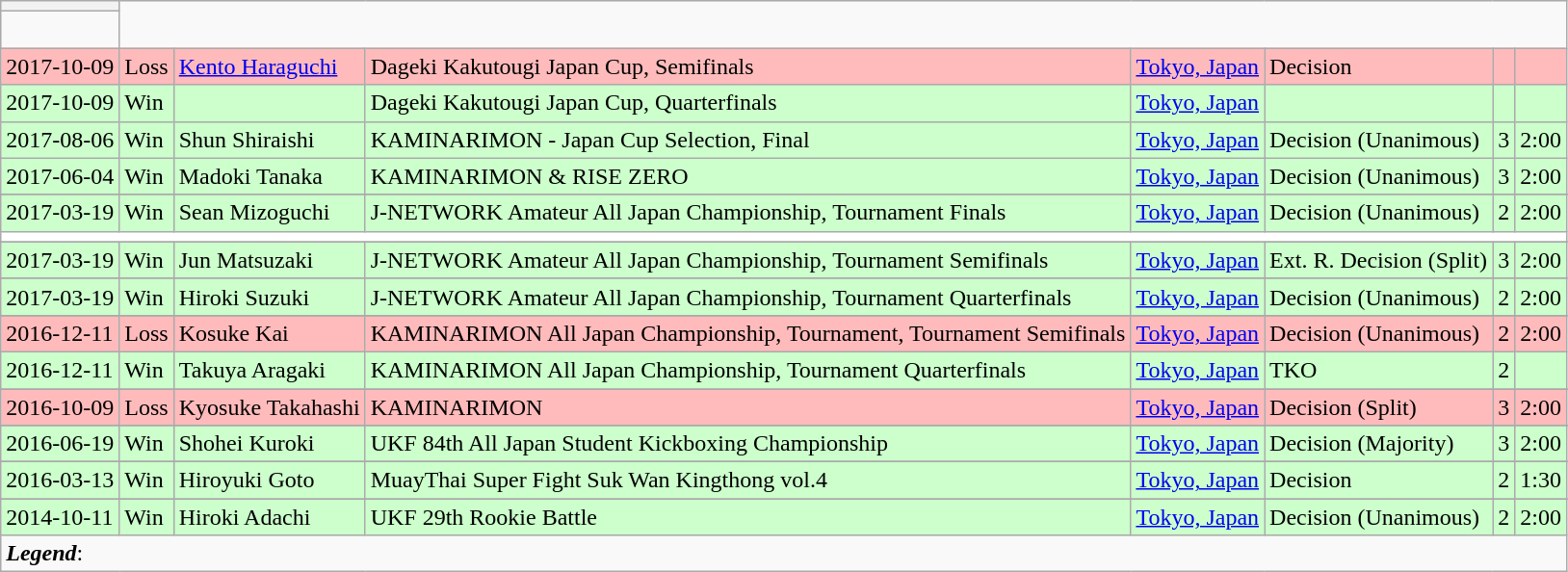<table class="wikitable mw-collapsible mw-collapsed">
<tr>
<th></th>
</tr>
<tr>
<td><br></td>
</tr>
<tr style="background:#fbb;">
<td>2017-10-09</td>
<td>Loss</td>
<td align=left> <a href='#'>Kento Haraguchi</a></td>
<td>Dageki Kakutougi Japan Cup, Semifinals</td>
<td><a href='#'>Tokyo, Japan</a></td>
<td>Decision</td>
<td></td>
<td></td>
</tr>
<tr style="background:#CCFFCC;">
<td>2017-10-09</td>
<td>Win</td>
<td align=left></td>
<td>Dageki Kakutougi Japan Cup, Quarterfinals</td>
<td><a href='#'>Tokyo, Japan</a></td>
<td></td>
<td></td>
<td></td>
</tr>
<tr style="background:#CCFFCC;">
<td>2017-08-06</td>
<td>Win</td>
<td align=left> Shun Shiraishi</td>
<td>KAMINARIMON - Japan Cup Selection, Final</td>
<td><a href='#'>Tokyo, Japan</a></td>
<td>Decision (Unanimous)</td>
<td>3</td>
<td>2:00</td>
</tr>
<tr style="background:#CCFFCC;">
<td>2017-06-04</td>
<td>Win</td>
<td align=left> Madoki Tanaka</td>
<td>KAMINARIMON & RISE ZERO</td>
<td><a href='#'>Tokyo, Japan</a></td>
<td>Decision (Unanimous)</td>
<td>3</td>
<td>2:00</td>
</tr>
<tr>
</tr>
<tr style="background:#CCFFCC;">
<td>2017-03-19</td>
<td>Win</td>
<td align=left> Sean Mizoguchi</td>
<td>J-NETWORK Amateur All Japan Championship, Tournament Finals</td>
<td><a href='#'>Tokyo, Japan</a></td>
<td>Decision (Unanimous)</td>
<td>2</td>
<td>2:00</td>
</tr>
<tr>
<th style=background:white colspan=9></th>
</tr>
<tr>
</tr>
<tr style="background:#CCFFCC;">
<td>2017-03-19</td>
<td>Win</td>
<td align=left> Jun Matsuzaki</td>
<td>J-NETWORK Amateur All Japan Championship, Tournament Semifinals</td>
<td><a href='#'>Tokyo, Japan</a></td>
<td>Ext. R. Decision (Split)</td>
<td>3</td>
<td>2:00</td>
</tr>
<tr>
</tr>
<tr style="background:#CCFFCC;">
<td>2017-03-19</td>
<td>Win</td>
<td align=left> Hiroki Suzuki</td>
<td>J-NETWORK Amateur All Japan Championship, Tournament Quarterfinals</td>
<td><a href='#'>Tokyo, Japan</a></td>
<td>Decision (Unanimous)</td>
<td>2</td>
<td>2:00</td>
</tr>
<tr>
</tr>
<tr style="background:#FFBBBB;">
<td>2016-12-11</td>
<td>Loss</td>
<td align=left> Kosuke Kai</td>
<td>KAMINARIMON All Japan Championship, Tournament, Tournament Semifinals</td>
<td><a href='#'>Tokyo, Japan</a></td>
<td>Decision (Unanimous)</td>
<td>2</td>
<td>2:00</td>
</tr>
<tr style="background:#CCFFCC;">
<td>2016-12-11</td>
<td>Win</td>
<td align=left> Takuya Aragaki</td>
<td>KAMINARIMON All Japan Championship, Tournament Quarterfinals</td>
<td><a href='#'>Tokyo, Japan</a></td>
<td>TKO</td>
<td>2</td>
<td></td>
</tr>
<tr>
</tr>
<tr style="background:#FFBBBB;">
<td>2016-10-09</td>
<td>Loss</td>
<td align=left> Kyosuke Takahashi</td>
<td>KAMINARIMON</td>
<td><a href='#'>Tokyo, Japan</a></td>
<td>Decision (Split)</td>
<td>3</td>
<td>2:00</td>
</tr>
<tr>
</tr>
<tr style="background:#CCFFCC;">
<td>2016-06-19</td>
<td>Win</td>
<td align=left> Shohei Kuroki</td>
<td>UKF 84th All Japan Student Kickboxing Championship</td>
<td><a href='#'>Tokyo, Japan</a></td>
<td>Decision (Majority)</td>
<td>3</td>
<td>2:00</td>
</tr>
<tr>
</tr>
<tr style="background:#CCFFCC;">
<td>2016-03-13</td>
<td>Win</td>
<td align=left> Hiroyuki Goto</td>
<td>MuayThai Super Fight Suk Wan Kingthong vol.4</td>
<td><a href='#'>Tokyo, Japan</a></td>
<td>Decision</td>
<td>2</td>
<td>1:30</td>
</tr>
<tr>
</tr>
<tr style="background:#CCFFCC;">
<td>2014-10-11</td>
<td>Win</td>
<td align=left> Hiroki Adachi</td>
<td>UKF 29th Rookie Battle</td>
<td><a href='#'>Tokyo, Japan</a></td>
<td>Decision (Unanimous)</td>
<td>2</td>
<td>2:00</td>
</tr>
<tr>
<td colspan=9><strong><em>Legend</em></strong>:    <br></td>
</tr>
</table>
